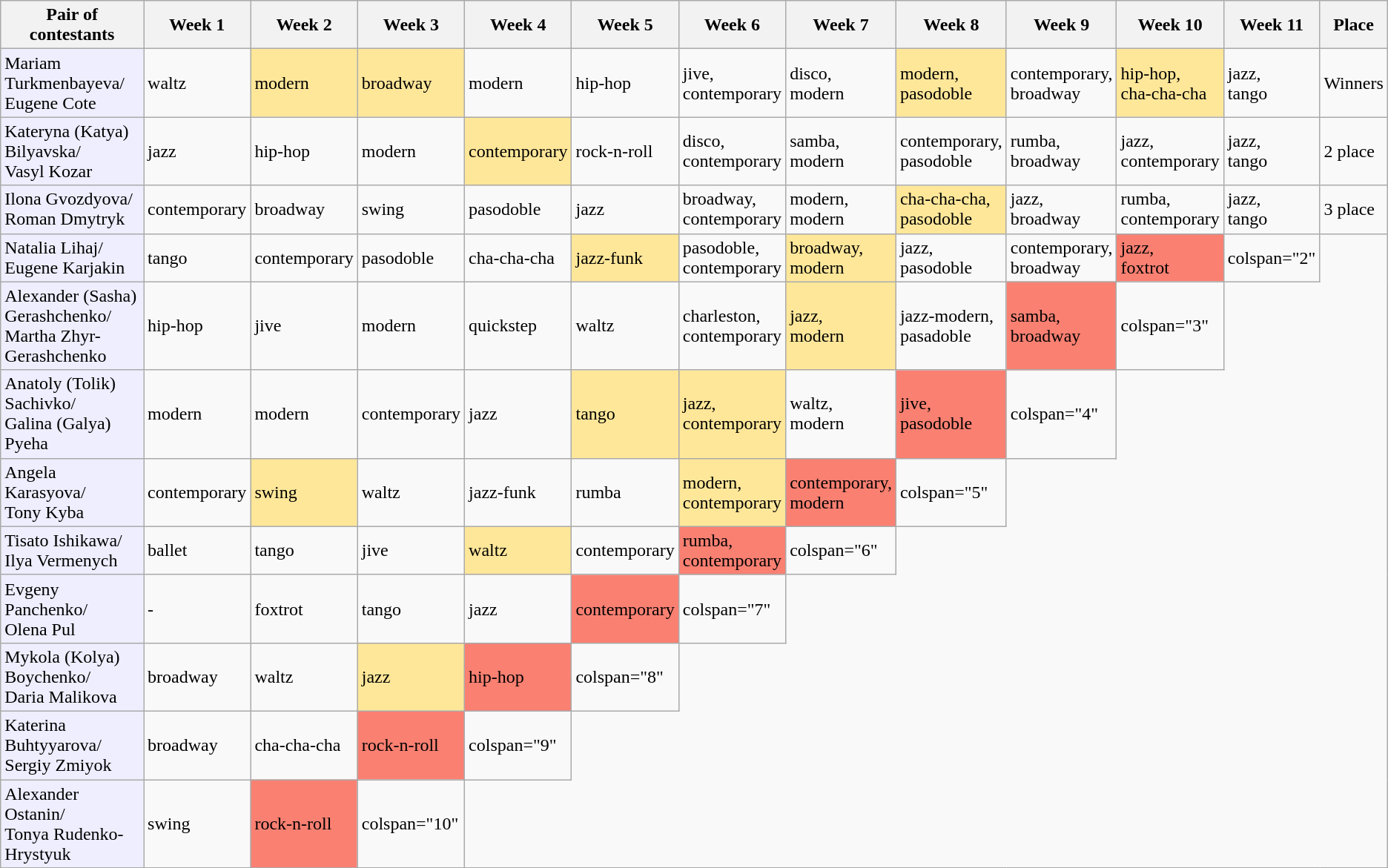<table class="wikitable">
<tr>
<th>Pair of contestants</th>
<th>Week 1</th>
<th>Week 2</th>
<th>Week 3</th>
<th>Week 4</th>
<th>Week 5</th>
<th>Week 6</th>
<th>Week 7</th>
<th>Week 8</th>
<th>Week 9</th>
<th>Week 10</th>
<th>Week 11</th>
<th>Place</th>
</tr>
<tr>
<td bgcolor="#eeeeff">Mariam Turkmenbayeva/ <br> Eugene Cote</td>
<td>waltz</td>
<td bgcolor=#FFE799>modern</td>
<td bgcolor=#FFE799>broadway</td>
<td>modern</td>
<td>hip-hop</td>
<td>jive, <br> contemporary</td>
<td>disco, <br> modern</td>
<td bgcolor=#FFE799>modern, <br> pasodoble</td>
<td>contemporary, <br> broadway</td>
<td bgcolor=#FFE799>hip-hop, <br> cha-cha-cha</td>
<td>jazz, <br> tango</td>
<td>Winners</td>
</tr>
<tr>
<td bgcolor="#eeeeff">Kateryna (Katya) Bilyavska/ <br> Vasyl Kozar</td>
<td>jazz</td>
<td>hip-hop</td>
<td>modern</td>
<td bgcolor=#FFE799>contemporary</td>
<td>rock-n-roll</td>
<td>disco, <br> contemporary</td>
<td>samba, <br> modern</td>
<td>contemporary, <br> pasodoble</td>
<td>rumba, <br> broadway</td>
<td>jazz, <br> contemporary</td>
<td>jazz, <br> tango</td>
<td>2 place</td>
</tr>
<tr>
<td bgcolor="#eeeeff">Ilona Gvozdyova/ <br> Roman Dmytryk</td>
<td>contemporary</td>
<td>broadway</td>
<td>swing</td>
<td>pasodoble</td>
<td>jazz</td>
<td>broadway, <br> contemporary</td>
<td>modern, <br> modern</td>
<td bgcolor=#FFE799>cha-cha-cha, <br> pasodoble</td>
<td>jazz, <br> broadway</td>
<td>rumba, <br> contemporary</td>
<td>jazz, <br> tango</td>
<td>3 place</td>
</tr>
<tr>
<td bgcolor="#eeeeff">Natalia Lihaj/ <br> Eugene Karjakin</td>
<td>tango</td>
<td>contemporary</td>
<td>pasodoble</td>
<td>cha-cha-cha</td>
<td bgcolor=#FFE799>jazz-funk</td>
<td>pasodoble, <br> contemporary</td>
<td bgcolor=#FFE799>broadway, <br> modern</td>
<td>jazz, <br> pasodoble</td>
<td>contemporary, <br> broadway</td>
<td bgcolor=#FA8072>jazz, <br> foxtrot</td>
<td>colspan="2" </td>
</tr>
<tr>
<td bgcolor="#eeeeff">Alexander (Sasha) Gerashchenko/ <br> Martha Zhyr-Gerashchenko</td>
<td>hip-hop</td>
<td>jive</td>
<td>modern</td>
<td>quickstep</td>
<td>waltz</td>
<td>charleston, <br> contemporary</td>
<td bgcolor=#FFE799>jazz, <br> modern</td>
<td>jazz-modern, <br> pasadoble</td>
<td bgcolor=#FA8072>samba, <br> broadway</td>
<td>colspan="3" </td>
</tr>
<tr>
<td bgcolor="#eeeeff">Anatoly (Tolik) Sachivko/ <br> Galina (Galya) Pyeha</td>
<td>modern</td>
<td>modern</td>
<td>contemporary</td>
<td>jazz</td>
<td bgcolor=#FFE799>tango</td>
<td bgcolor=#FFE799>jazz, <br> contemporary</td>
<td>waltz, <br> modern</td>
<td bgcolor=#FA8072>jive, <br> pasodoble</td>
<td>colspan="4" </td>
</tr>
<tr>
<td bgcolor="#eeeeff">Angela Karasyova/ <br> Tony Kyba</td>
<td>contemporary</td>
<td bgcolor=#FFE799>swing</td>
<td>waltz</td>
<td>jazz-funk</td>
<td>rumba</td>
<td bgcolor=#FFE799>modern, <br> contemporary</td>
<td bgcolor=#FA8072>contemporary, <br> modern</td>
<td>colspan="5" </td>
</tr>
<tr>
<td bgcolor="#eeeeff">Tisato Ishikawa/ <br> Ilya Vermenych</td>
<td>ballet</td>
<td>tango</td>
<td>jive</td>
<td bgcolor=#FFE799>waltz</td>
<td>contemporary</td>
<td bgcolor=#FA8072>rumba, <br> contemporary</td>
<td>colspan="6" </td>
</tr>
<tr>
<td bgcolor="#eeeeff">Evgeny Panchenko/ <br> Olena Pul</td>
<td>-</td>
<td>foxtrot</td>
<td>tango</td>
<td>jazz</td>
<td bgcolor=#FA8072>contemporary</td>
<td>colspan="7" </td>
</tr>
<tr>
<td bgcolor="#eeeeff">Mykola (Kolya) Boychenko/ <br> Daria Malikova</td>
<td>broadway</td>
<td>waltz</td>
<td bgcolor=#FFE799>jazz</td>
<td bgcolor=#FA8072>hip-hop</td>
<td>colspan="8" </td>
</tr>
<tr>
<td bgcolor="#eeeeff">Katerina Buhtyyarova/ <br> Sergiy Zmiyok</td>
<td>broadway</td>
<td>cha-cha-cha</td>
<td bgcolor=#FA8072>rock-n-roll</td>
<td>colspan="9" </td>
</tr>
<tr>
<td bgcolor="#eeeeff">Alexander Ostanin/ <br> Tonya Rudenko-Hrystyuk</td>
<td>swing</td>
<td bgcolor=#FA8072>rock-n-roll</td>
<td>colspan="10" </td>
</tr>
</table>
